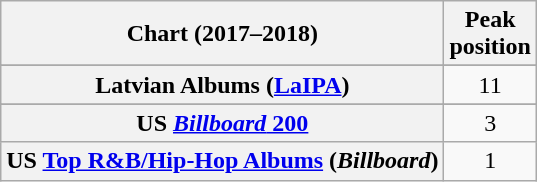<table class="wikitable sortable plainrowheaders" style="text-align:center">
<tr>
<th scope="col">Chart (2017–2018)</th>
<th scope="col">Peak<br> position</th>
</tr>
<tr>
</tr>
<tr>
</tr>
<tr>
</tr>
<tr>
</tr>
<tr>
</tr>
<tr>
</tr>
<tr>
</tr>
<tr>
</tr>
<tr>
<th scope="row">Latvian Albums (<a href='#'>LaIPA</a>)</th>
<td>11</td>
</tr>
<tr>
</tr>
<tr>
</tr>
<tr>
</tr>
<tr>
</tr>
<tr>
</tr>
<tr>
<th scope="row">US <a href='#'><em>Billboard</em> 200</a></th>
<td>3</td>
</tr>
<tr>
<th scope="row">US <a href='#'>Top R&B/Hip-Hop Albums</a> (<em>Billboard</em>)</th>
<td>1</td>
</tr>
</table>
